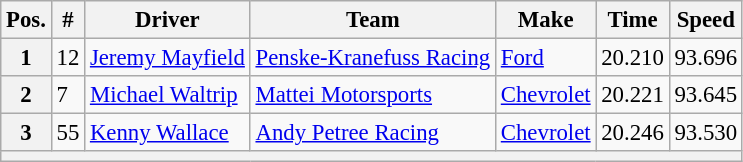<table class="wikitable" style="font-size:95%">
<tr>
<th>Pos.</th>
<th>#</th>
<th>Driver</th>
<th>Team</th>
<th>Make</th>
<th>Time</th>
<th>Speed</th>
</tr>
<tr>
<th>1</th>
<td>12</td>
<td><a href='#'>Jeremy Mayfield</a></td>
<td><a href='#'>Penske-Kranefuss Racing</a></td>
<td><a href='#'>Ford</a></td>
<td>20.210</td>
<td>93.696</td>
</tr>
<tr>
<th>2</th>
<td>7</td>
<td><a href='#'>Michael Waltrip</a></td>
<td><a href='#'>Mattei Motorsports</a></td>
<td><a href='#'>Chevrolet</a></td>
<td>20.221</td>
<td>93.645</td>
</tr>
<tr>
<th>3</th>
<td>55</td>
<td><a href='#'>Kenny Wallace</a></td>
<td><a href='#'>Andy Petree Racing</a></td>
<td><a href='#'>Chevrolet</a></td>
<td>20.246</td>
<td>93.530</td>
</tr>
<tr>
<th colspan="7"></th>
</tr>
</table>
